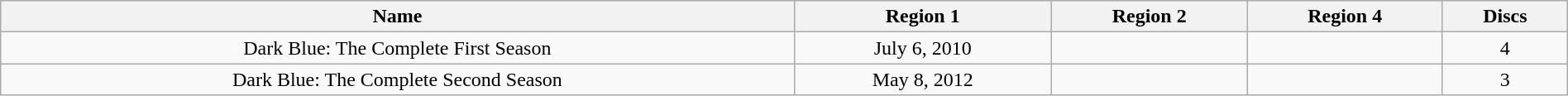<table class="wikitable" style="width:100%;">
<tr>
<th>Name</th>
<th>Region 1</th>
<th>Region 2</th>
<th>Region 4</th>
<th>Discs</th>
</tr>
<tr style="text-align:center;">
<td>Dark Blue: The Complete First Season</td>
<td>July 6, 2010</td>
<td></td>
<td></td>
<td>4</td>
</tr>
<tr style="text-align:center;">
<td>Dark Blue: The Complete Second Season</td>
<td>May 8, 2012</td>
<td></td>
<td></td>
<td>3</td>
</tr>
</table>
